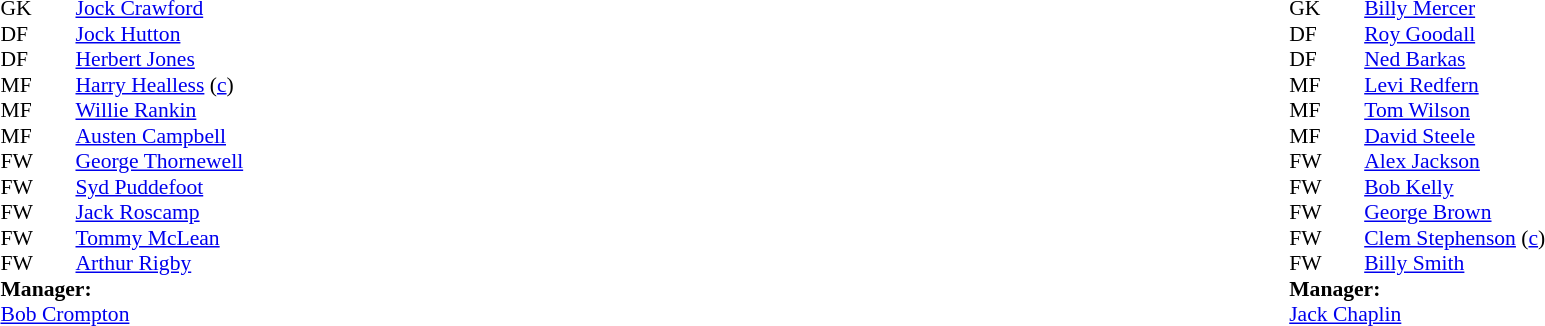<table width="100%">
<tr>
<td valign="top" width="50%"><br><table style="font-size: 90%" cellspacing="0" cellpadding="0">
<tr>
<td colspan="4"></td>
</tr>
<tr>
<th width="25"></th>
<th width="25"></th>
</tr>
<tr>
<td>GK</td>
<td><strong> </strong></td>
<td> <a href='#'>Jock Crawford</a></td>
</tr>
<tr>
<td>DF</td>
<td><strong> </strong></td>
<td> <a href='#'>Jock Hutton</a></td>
</tr>
<tr>
<td>DF</td>
<td><strong> </strong></td>
<td> <a href='#'>Herbert Jones</a></td>
</tr>
<tr>
<td>MF</td>
<td><strong> </strong></td>
<td> <a href='#'>Harry Healless</a> (<a href='#'>c</a>)</td>
</tr>
<tr>
<td>MF</td>
<td><strong> </strong></td>
<td> <a href='#'>Willie Rankin</a></td>
</tr>
<tr>
<td>MF</td>
<td><strong> </strong></td>
<td> <a href='#'>Austen Campbell</a></td>
</tr>
<tr>
<td>FW</td>
<td><strong> </strong></td>
<td> <a href='#'>George Thornewell</a></td>
</tr>
<tr>
<td>FW</td>
<td><strong> </strong></td>
<td> <a href='#'>Syd Puddefoot</a></td>
</tr>
<tr>
<td>FW</td>
<td><strong> </strong></td>
<td> <a href='#'>Jack Roscamp</a></td>
</tr>
<tr>
<td>FW</td>
<td><strong> </strong></td>
<td> <a href='#'>Tommy McLean</a></td>
</tr>
<tr>
<td>FW</td>
<td><strong> </strong></td>
<td> <a href='#'>Arthur Rigby</a></td>
</tr>
<tr>
<td colspan=4><strong>Manager:</strong></td>
</tr>
<tr>
<td colspan="4"> <a href='#'>Bob Crompton</a></td>
</tr>
</table>
</td>
<td valign="top" width="50%"><br><table style="font-size: 90%" cellspacing="0" cellpadding="0" align=center>
<tr>
<td colspan="4"></td>
</tr>
<tr>
<th width="25"></th>
<th width="25"></th>
</tr>
<tr>
<td>GK</td>
<td><strong> </strong></td>
<td> <a href='#'>Billy Mercer</a></td>
</tr>
<tr>
<td>DF</td>
<td><strong> </strong></td>
<td> <a href='#'>Roy Goodall</a></td>
</tr>
<tr>
<td>DF</td>
<td><strong> </strong></td>
<td> <a href='#'>Ned Barkas</a></td>
</tr>
<tr>
<td>MF</td>
<td><strong> </strong></td>
<td> <a href='#'>Levi Redfern</a></td>
</tr>
<tr>
<td>MF</td>
<td><strong> </strong></td>
<td> <a href='#'>Tom Wilson</a></td>
</tr>
<tr>
<td>MF</td>
<td><strong> </strong></td>
<td> <a href='#'>David Steele</a></td>
</tr>
<tr>
<td>FW</td>
<td><strong> </strong></td>
<td> <a href='#'>Alex Jackson</a></td>
</tr>
<tr>
<td>FW</td>
<td><strong> </strong></td>
<td> <a href='#'>Bob Kelly</a></td>
</tr>
<tr>
<td>FW</td>
<td><strong> </strong></td>
<td> <a href='#'>George Brown</a></td>
</tr>
<tr>
<td>FW</td>
<td><strong> </strong></td>
<td> <a href='#'>Clem Stephenson</a> (<a href='#'>c</a>)</td>
</tr>
<tr>
<td>FW</td>
<td><strong> </strong></td>
<td> <a href='#'>Billy Smith</a></td>
</tr>
<tr>
<td colspan=4><strong>Manager:</strong></td>
</tr>
<tr>
<td colspan="4"> <a href='#'>Jack Chaplin</a></td>
</tr>
</table>
</td>
</tr>
</table>
